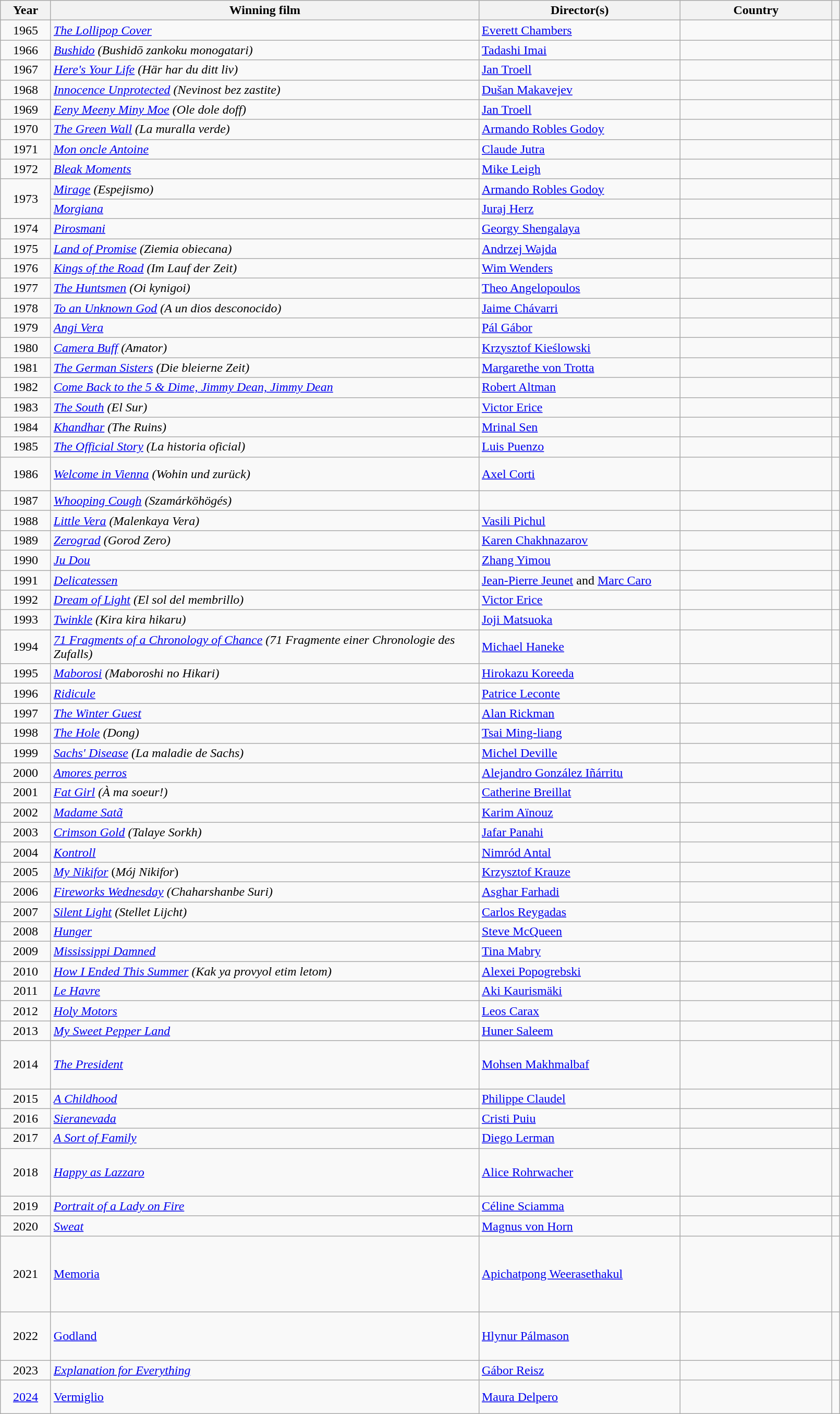<table class="sortable wikitable" style="width:85%;" cellpadding="5">
<tr>
<th style="width:6%;">Year</th>
<th style="width:51%;">Winning film</th>
<th style="width:24%;">Director(s)</th>
<th style="width:18%;">Country</th>
<th style="width:1%;"></th>
</tr>
<tr>
<td style="text-align:center;">1965</td>
<td><em><a href='#'>The Lollipop Cover</a></em></td>
<td><a href='#'>Everett Chambers</a></td>
<td></td>
<td></td>
</tr>
<tr>
<td style="text-align:center;">1966</td>
<td><em><a href='#'>Bushido</a></em> <em>(Bushidō zankoku monogatari)</em></td>
<td><a href='#'>Tadashi Imai</a></td>
<td></td>
<td></td>
</tr>
<tr>
<td style="text-align:center;">1967</td>
<td><em><a href='#'>Here's Your Life</a></em> <em>(Här har du ditt liv)</em></td>
<td><a href='#'>Jan Troell</a></td>
<td></td>
<td></td>
</tr>
<tr>
<td style="text-align:center;">1968</td>
<td><em><a href='#'>Innocence Unprotected</a></em> <em>(Nevinost bez zastite)</em></td>
<td><a href='#'>Dušan Makavejev</a></td>
<td></td>
<td></td>
</tr>
<tr>
<td style="text-align:center;">1969</td>
<td><em><a href='#'>Eeny Meeny Miny Moe</a></em> <em>(Ole dole doff)</em></td>
<td><a href='#'>Jan Troell</a></td>
<td></td>
<td></td>
</tr>
<tr>
<td style="text-align:center;">1970</td>
<td><em><a href='#'>The Green Wall</a></em> <em>(La muralla verde)</em></td>
<td><a href='#'>Armando Robles Godoy</a></td>
<td></td>
<td></td>
</tr>
<tr>
<td style="text-align:center;">1971</td>
<td><em><a href='#'>Mon oncle Antoine</a></em></td>
<td><a href='#'>Claude Jutra</a></td>
<td></td>
<td></td>
</tr>
<tr>
<td style="text-align:center;">1972</td>
<td><em><a href='#'>Bleak Moments</a></em></td>
<td><a href='#'>Mike Leigh</a></td>
<td></td>
<td></td>
</tr>
<tr>
<td rowspan="2" style="text-align:center;">1973</td>
<td><em><a href='#'>Mirage</a></em> <em>(Espejismo)</em></td>
<td><a href='#'>Armando Robles Godoy</a></td>
<td></td>
<td></td>
</tr>
<tr>
<td><em><a href='#'>Morgiana</a></em></td>
<td><a href='#'>Juraj Herz</a></td>
<td></td>
<td></td>
</tr>
<tr>
<td style="text-align:center;">1974</td>
<td><em><a href='#'>Pirosmani</a></em></td>
<td><a href='#'>Georgy Shengalaya</a></td>
<td></td>
<td></td>
</tr>
<tr>
<td style="text-align:center;">1975</td>
<td><em><a href='#'>Land of Promise</a></em> <em>(Ziemia obiecana)</em></td>
<td><a href='#'>Andrzej Wajda</a></td>
<td></td>
<td></td>
</tr>
<tr>
<td style="text-align:center;">1976</td>
<td><em><a href='#'>Kings of the Road</a></em> <em>(Im Lauf der Zeit)</em></td>
<td><a href='#'>Wim Wenders</a></td>
<td></td>
<td></td>
</tr>
<tr>
<td style="text-align:center;">1977</td>
<td><em><a href='#'>The Huntsmen</a></em> <em>(Oi kynigoi)</em></td>
<td><a href='#'>Theo Angelopoulos</a></td>
<td></td>
<td></td>
</tr>
<tr>
<td style="text-align:center;">1978</td>
<td><em><a href='#'>To an Unknown God</a></em> <em>(A un dios desconocido)</em></td>
<td><a href='#'>Jaime Chávarri</a></td>
<td></td>
<td></td>
</tr>
<tr>
<td style="text-align:center;">1979</td>
<td><em><a href='#'>Angi Vera</a></em></td>
<td><a href='#'>Pál Gábor</a></td>
<td></td>
<td></td>
</tr>
<tr>
<td style="text-align:center;">1980</td>
<td><em><a href='#'>Camera Buff</a></em> <em>(Amator)</em></td>
<td><a href='#'>Krzysztof Kieślowski</a></td>
<td></td>
<td></td>
</tr>
<tr>
<td style="text-align:center;">1981</td>
<td><em><a href='#'>The German Sisters</a></em> <em>(Die bleierne Zeit)</em></td>
<td><a href='#'>Margarethe von Trotta</a></td>
<td></td>
<td></td>
</tr>
<tr>
<td style="text-align:center;">1982</td>
<td><em><a href='#'>Come Back to the 5 & Dime, Jimmy Dean, Jimmy Dean</a></em></td>
<td><a href='#'>Robert Altman</a></td>
<td></td>
<td></td>
</tr>
<tr>
<td style="text-align:center;">1983</td>
<td><em><a href='#'>The South</a></em> <em>(El Sur)</em></td>
<td><a href='#'>Victor Erice</a></td>
<td><br> </td>
<td></td>
</tr>
<tr>
<td style="text-align:center;">1984</td>
<td><em><a href='#'>Khandhar</a></em> <em>(The Ruins)</em></td>
<td><a href='#'>Mrinal Sen</a></td>
<td></td>
<td></td>
</tr>
<tr>
<td style="text-align:center;">1985</td>
<td><em><a href='#'>The Official Story</a></em> <em>(La historia oficial)</em></td>
<td><a href='#'>Luis Puenzo</a></td>
<td></td>
<td></td>
</tr>
<tr>
<td style="text-align:center;">1986</td>
<td><em><a href='#'>Welcome in Vienna</a></em> <em>(Wohin und zurück)</em></td>
<td><a href='#'>Axel Corti</a></td>
<td> <br><br> </td>
<td></td>
</tr>
<tr>
<td style="text-align:center;">1987</td>
<td><em><a href='#'>Whooping Cough</a></em> <em>(Szamárköhögés)</em></td>
<td></td>
<td></td>
<td></td>
</tr>
<tr>
<td style="text-align:center;">1988</td>
<td><em><a href='#'>Little Vera</a></em> <em>(Malenkaya Vera)</em></td>
<td><a href='#'>Vasili Pichul</a></td>
<td></td>
<td></td>
</tr>
<tr>
<td style="text-align:center;">1989</td>
<td><em><a href='#'>Zerograd</a></em> <em>(Gorod Zero)</em></td>
<td><a href='#'>Karen Chakhnazarov</a></td>
<td></td>
<td></td>
</tr>
<tr>
<td style="text-align:center;">1990</td>
<td><em><a href='#'>Ju Dou</a></em></td>
<td><a href='#'>Zhang Yimou</a></td>
<td><br> </td>
<td></td>
</tr>
<tr>
<td style="text-align:center;">1991</td>
<td><em><a href='#'>Delicatessen</a></em></td>
<td><a href='#'>Jean-Pierre Jeunet</a> and <a href='#'>Marc Caro</a></td>
<td></td>
<td></td>
</tr>
<tr>
<td style="text-align:center;">1992</td>
<td><em><a href='#'>Dream of Light</a></em> <em>(El sol del membrillo)</em></td>
<td><a href='#'>Victor Erice</a></td>
<td></td>
<td></td>
</tr>
<tr>
<td style="text-align:center;">1993</td>
<td><em><a href='#'>Twinkle</a></em> <em>(Kira kira hikaru)</em></td>
<td><a href='#'>Joji Matsuoka</a></td>
<td></td>
<td></td>
</tr>
<tr>
<td style="text-align:center;">1994</td>
<td><em><a href='#'>71 Fragments of a Chronology of Chance</a></em> <em>(71 Fragmente einer Chronologie des Zufalls)</em></td>
<td><a href='#'>Michael Haneke</a></td>
<td><br> </td>
<td></td>
</tr>
<tr>
<td style="text-align:center;">1995</td>
<td><em><a href='#'>Maborosi</a></em> <em>(Maboroshi no Hikari)</em></td>
<td><a href='#'>Hirokazu Koreeda</a></td>
<td></td>
<td></td>
</tr>
<tr>
<td style="text-align:center;">1996</td>
<td><em><a href='#'>Ridicule</a></em></td>
<td><a href='#'>Patrice Leconte</a></td>
<td></td>
<td></td>
</tr>
<tr>
<td style="text-align:center;">1997</td>
<td><em><a href='#'>The Winter Guest</a></em></td>
<td><a href='#'>Alan Rickman</a></td>
<td></td>
<td></td>
</tr>
<tr>
<td style="text-align:center;">1998</td>
<td><em><a href='#'>The Hole</a></em> <em>(Dong)</em></td>
<td><a href='#'>Tsai Ming-liang</a></td>
<td></td>
<td></td>
</tr>
<tr>
<td style="text-align:center;">1999</td>
<td><em><a href='#'>Sachs' Disease</a></em> <em>(La maladie de Sachs)</em></td>
<td><a href='#'>Michel Deville</a></td>
<td></td>
<td></td>
</tr>
<tr>
<td style="text-align:center;">2000</td>
<td><em><a href='#'>Amores perros</a></em></td>
<td><a href='#'>Alejandro González Iñárritu</a></td>
<td></td>
<td></td>
</tr>
<tr>
<td style="text-align:center;">2001</td>
<td><em><a href='#'>Fat Girl</a></em> <em>(À ma soeur!)</em></td>
<td><a href='#'>Catherine Breillat</a></td>
<td></td>
<td></td>
</tr>
<tr>
<td style="text-align:center;">2002</td>
<td><em><a href='#'>Madame Satã</a></em></td>
<td><a href='#'>Karim Aïnouz</a></td>
<td></td>
<td></td>
</tr>
<tr>
<td style="text-align:center;">2003</td>
<td><em><a href='#'>Crimson Gold</a></em> <em>(Talaye Sorkh)</em></td>
<td><a href='#'>Jafar Panahi</a></td>
<td></td>
<td></td>
</tr>
<tr>
<td style="text-align:center;">2004</td>
<td><em><a href='#'>Kontroll</a></em></td>
<td><a href='#'>Nimród Antal</a></td>
<td></td>
<td></td>
</tr>
<tr>
<td style="text-align:center;">2005</td>
<td><em><a href='#'>My Nikifor</a></em> (<em>Mój Nikifor</em>)</td>
<td><a href='#'>Krzysztof Krauze</a></td>
<td></td>
<td></td>
</tr>
<tr>
<td style="text-align:center;">2006</td>
<td><em><a href='#'>Fireworks Wednesday</a></em> <em>(Chaharshanbe Suri)</em></td>
<td><a href='#'>Asghar Farhadi</a></td>
<td></td>
<td></td>
</tr>
<tr>
<td style="text-align:center;">2007</td>
<td><em><a href='#'>Silent Light</a></em> <em>(Stellet Lijcht)</em></td>
<td><a href='#'>Carlos Reygadas</a></td>
<td></td>
<td></td>
</tr>
<tr>
<td style="text-align:center;">2008</td>
<td><em><a href='#'>Hunger</a></em></td>
<td><a href='#'>Steve McQueen</a></td>
<td></td>
<td></td>
</tr>
<tr>
<td style="text-align:center;">2009</td>
<td><em><a href='#'>Mississippi Damned</a></em></td>
<td><a href='#'>Tina Mabry</a></td>
<td></td>
<td></td>
</tr>
<tr>
<td style="text-align:center;">2010</td>
<td><em><a href='#'>How I Ended This Summer</a></em> <em>(Kak ya provyol etim letom)</em></td>
<td><a href='#'>Alexei Popogrebski</a></td>
<td></td>
<td></td>
</tr>
<tr>
<td style="text-align:center;">2011</td>
<td><em><a href='#'>Le Havre</a></em></td>
<td><a href='#'>Aki Kaurismäki</a></td>
<td></td>
<td></td>
</tr>
<tr>
<td style="text-align:center;">2012</td>
<td><em><a href='#'>Holy Motors</a></em></td>
<td><a href='#'>Leos Carax</a></td>
<td></td>
<td></td>
</tr>
<tr>
<td style="text-align:center;">2013</td>
<td><em><a href='#'>My Sweet Pepper Land</a></em></td>
<td><a href='#'>Huner Saleem</a></td>
<td></td>
<td></td>
</tr>
<tr>
<td style="text-align:center;">2014</td>
<td><em><a href='#'>The President</a></em></td>
<td><a href='#'>Mohsen Makhmalbaf</a></td>
<td><br><br><br></td>
<td></td>
</tr>
<tr>
<td style="text-align:center;">2015</td>
<td><em><a href='#'>A Childhood</a></em></td>
<td><a href='#'>Philippe Claudel</a></td>
<td></td>
<td></td>
</tr>
<tr>
<td style="text-align:center;">2016</td>
<td><em><a href='#'>Sieranevada</a></em></td>
<td><a href='#'>Cristi Puiu</a></td>
<td></td>
<td></td>
</tr>
<tr>
<td style="text-align:center;">2017</td>
<td><em><a href='#'>A Sort of Family</a></em></td>
<td><a href='#'>Diego Lerman</a></td>
<td></td>
<td></td>
</tr>
<tr>
<td style="text-align:center;">2018</td>
<td><em><a href='#'>Happy as Lazzaro</a></em></td>
<td><a href='#'>Alice Rohrwacher</a></td>
<td><br><br><br></td>
<td></td>
</tr>
<tr>
<td style="text-align:center;">2019</td>
<td><em><a href='#'>Portrait of a Lady on Fire</a></em></td>
<td><a href='#'>Céline Sciamma</a></td>
<td></td>
<td></td>
</tr>
<tr>
<td style="text-align:center;">2020</td>
<td><em><a href='#'>Sweat</a></em></td>
<td><a href='#'>Magnus von Horn</a></td>
<td></td>
<td></td>
</tr>
<tr>
<td style="text-align:center;">2021</td>
<td><em><a href='#'></em>Memoria<em></a></em></td>
<td><a href='#'>Apichatpong Weerasethakul</a></td>
<td><br><br><br><br><br></td>
<td></td>
</tr>
<tr>
<td style="text-align:center;">2022</td>
<td><em><a href='#'></em>Godland<em></a></em></td>
<td><a href='#'>Hlynur Pálmason</a></td>
<td><br><br><br></td>
<td></td>
</tr>
<tr>
<td style="text-align:center;">2023</td>
<td><em><a href='#'>Explanation for Everything</a></em></td>
<td><a href='#'>Gábor Reisz</a></td>
<td><br></td>
<td></td>
</tr>
<tr>
<td style="text-align:center;"><a href='#'>2024</a></td>
<td><em><a href='#'></em>Vermiglio<em></a></em></td>
<td><a href='#'>Maura Delpero</a></td>
<td><br><br></td>
<td></td>
</tr>
</table>
